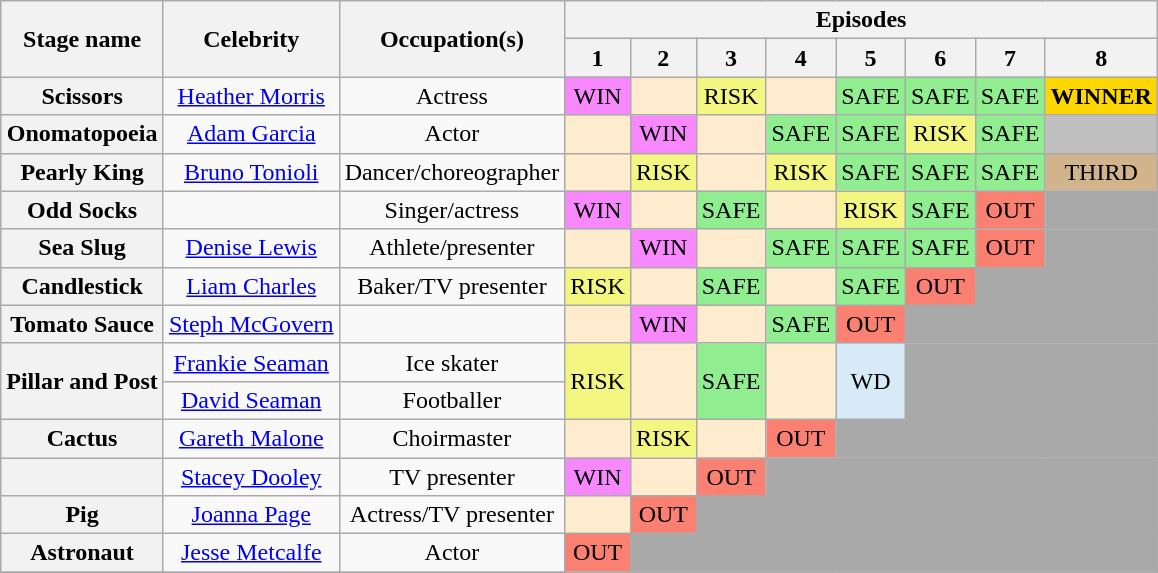<table class="wikitable" style="text-align:center; ">
<tr>
<th rowspan="2">Stage name</th>
<th rowspan="2">Celebrity</th>
<th rowspan="2">Occupation(s)</th>
<th colspan="8">Episodes</th>
</tr>
<tr>
<th rowspan="1">1</th>
<th rowspan="1">2</th>
<th rowspan="1">3</th>
<th rowspan="1">4</th>
<th rowspan="1">5</th>
<th rowspan="1">6</th>
<th rowspan="1">7</th>
<th rowspan="1">8</th>
</tr>
<tr>
<th>Scissors</th>
<td><a href='#'>Heather Morris</a></td>
<td>Actress</td>
<td bgcolor=#F888FD>WIN</td>
<td bgcolor="FFEBCD"></td>
<td bgcolor=#F3F781>RISK</td>
<td bgcolor="FFEBCD"></td>
<td bgcolor=lightgreen>SAFE</td>
<td bgcolor=lightgreen>SAFE</td>
<td bgcolor=lightgreen>SAFE</td>
<td bgcolor=gold><strong>WINNER</strong></td>
</tr>
<tr>
<th>Onomatopoeia</th>
<td><a href='#'>Adam Garcia</a></td>
<td>Actor</td>
<td bgcolor="FFEBCD"></td>
<td bgcolor=#F888FD>WIN</td>
<td bgcolor="FFEBCD"></td>
<td bgcolor=lightgreen>SAFE</td>
<td bgcolor=lightgreen>SAFE</td>
<td bgcolor=#F3F781>RISK</td>
<td bgcolor=lightgreen>SAFE</td>
<td bgcolor=silver></td>
</tr>
<tr>
<th>Pearly King</th>
<td><a href='#'>Bruno Tonioli</a></td>
<td>Dancer/choreographer</td>
<td bgcolor="FFEBCD"></td>
<td bgcolor=#F3F781>RISK</td>
<td bgcolor="FFEBCD"></td>
<td bgcolor=#F3F781>RISK</td>
<td bgcolor=lightgreen>SAFE</td>
<td bgcolor=lightgreen>SAFE</td>
<td bgcolor=lightgreen>SAFE</td>
<td bgcolor=tan>THIRD</td>
</tr>
<tr>
<th>Odd Socks</th>
<td></td>
<td>Singer/actress</td>
<td bgcolor=#F888FD>WIN</td>
<td bgcolor="FFEBCD"></td>
<td bgcolor=lightgreen>SAFE</td>
<td bgcolor="FFEBCD"></td>
<td bgcolor=#F3F781>RISK</td>
<td bgcolor=lightgreen>SAFE</td>
<td bgcolor=salmon>OUT</td>
<td bgcolor=darkgrey colspan="1"></td>
</tr>
<tr>
<th>Sea Slug</th>
<td><a href='#'>Denise Lewis</a></td>
<td>Athlete/presenter</td>
<td bgcolor="FFEBCD"></td>
<td bgcolor=#F888FD>WIN</td>
<td bgcolor="FFEBCD"></td>
<td bgcolor=lightgreen>SAFE</td>
<td bgcolor=lightgreen>SAFE</td>
<td bgcolor=lightgreen>SAFE</td>
<td bgcolor=salmon>OUT</td>
<td bgcolor=darkgrey colspan="1"></td>
</tr>
<tr>
<th>Candlestick</th>
<td><a href='#'>Liam Charles</a></td>
<td>Baker/TV presenter</td>
<td bgcolor=#F3F781>RISK</td>
<td bgcolor="FFEBCD"></td>
<td bgcolor=lightgreen>SAFE</td>
<td bgcolor="FFEBCD"></td>
<td bgcolor=lightgreen>SAFE</td>
<td bgcolor=salmon>OUT</td>
<td bgcolor=darkgrey colspan="2"></td>
</tr>
<tr>
<th>Tomato Sauce</th>
<td><a href='#'>Steph McGovern</a></td>
<td></td>
<td bgcolor="FFEBCD"></td>
<td bgcolor=#F888FD>WIN</td>
<td bgcolor="FFEBCD"></td>
<td bgcolor=lightgreen>SAFE</td>
<td bgcolor=salmon>OUT</td>
<td bgcolor=darkgrey colspan="3"></td>
</tr>
<tr>
<th rowspan="2">Pillar and Post</th>
<td><a href='#'>Frankie Seaman</a></td>
<td>Ice skater</td>
<td rowspan="2" bgcolor=#F3F781>RISK</td>
<td rowspan="2" bgcolor="FFEBCD"></td>
<td rowspan="2" bgcolor=lightgreen>SAFE</td>
<td rowspan="2" bgcolor="FFEBCD"></td>
<td rowspan="2" bgcolor="#D6EAF8">WD</td>
<td bgcolor=darkgrey rowspan="2" colspan="3"></td>
</tr>
<tr>
<td><a href='#'>David Seaman</a></td>
<td>Footballer</td>
</tr>
<tr>
<th>Cactus</th>
<td><a href='#'>Gareth Malone</a></td>
<td>Choirmaster</td>
<td bgcolor="FFEBCD"></td>
<td bgcolor=#F3F781>RISK</td>
<td bgcolor="FFEBCD"></td>
<td bgcolor=salmon>OUT</td>
<td bgcolor=darkgrey colspan="4"></td>
</tr>
<tr>
<th></th>
<td><a href='#'>Stacey Dooley</a></td>
<td>TV presenter</td>
<td bgcolor=#F888FD>WIN</td>
<td bgcolor="FFEBCD"></td>
<td bgcolor=salmon>OUT</td>
<td bgcolor=darkgrey colspan="5"></td>
</tr>
<tr>
<th>Pig</th>
<td><a href='#'>Joanna Page</a></td>
<td>Actress/TV presenter</td>
<td bgcolor="FFEBCD"></td>
<td bgcolor=salmon>OUT</td>
<td bgcolor=darkgrey colspan="6"></td>
</tr>
<tr>
<th>Astronaut</th>
<td><a href='#'>Jesse Metcalfe</a></td>
<td>Actor</td>
<td bgcolor=salmon>OUT</td>
<td bgcolor=darkgrey colspan="7"></td>
</tr>
<tr>
</tr>
</table>
